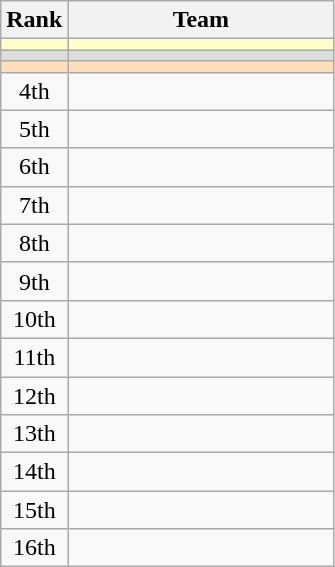<table class=wikitable style="text-align:center;">
<tr>
<th>Rank</th>
<th width=170>Team</th>
</tr>
<tr bgcolor=#ffc>
<td> </td>
<td align=left></td>
</tr>
<tr bgcolor=#ddd>
<td> </td>
<td align=left></td>
</tr>
<tr bgcolor=#fdb>
<td> </td>
<td align=left></td>
</tr>
<tr>
<td>4th</td>
<td align=left></td>
</tr>
<tr>
<td>5th</td>
<td align=left></td>
</tr>
<tr>
<td>6th</td>
<td align=left></td>
</tr>
<tr>
<td>7th</td>
<td align=left></td>
</tr>
<tr>
<td>8th</td>
<td align=left></td>
</tr>
<tr>
<td>9th</td>
<td align=left></td>
</tr>
<tr>
<td>10th</td>
<td align=left></td>
</tr>
<tr>
<td>11th</td>
<td align=left></td>
</tr>
<tr>
<td>12th</td>
<td align=left></td>
</tr>
<tr>
<td>13th</td>
<td align=left></td>
</tr>
<tr>
<td>14th</td>
<td align=left></td>
</tr>
<tr>
<td>15th</td>
<td align=left></td>
</tr>
<tr>
<td>16th</td>
<td align=left></td>
</tr>
</table>
